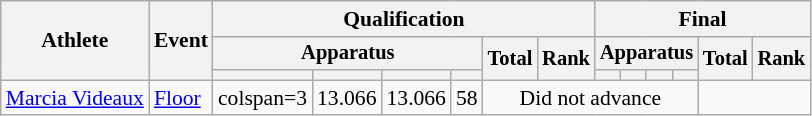<table class="wikitable" style="font-size:90%">
<tr>
<th rowspan=3>Athlete</th>
<th rowspan=3>Event</th>
<th colspan=6>Qualification</th>
<th colspan=6>Final</th>
</tr>
<tr style="font-size:95%">
<th colspan=4>Apparatus</th>
<th rowspan=2>Total</th>
<th rowspan=2>Rank</th>
<th colspan=4>Apparatus</th>
<th rowspan=2>Total</th>
<th rowspan=2>Rank</th>
</tr>
<tr style="font-size:95%">
<th></th>
<th></th>
<th></th>
<th></th>
<th></th>
<th></th>
<th></th>
<th></th>
</tr>
<tr align=center>
<td align=left><a href='#'>Marcia Videaux</a></td>
<td align=left><a href='#'>Floor</a></td>
<td>colspan=3 </td>
<td>13.066</td>
<td>13.066</td>
<td>58</td>
<td colspan=6>Did not advance</td>
</tr>
</table>
